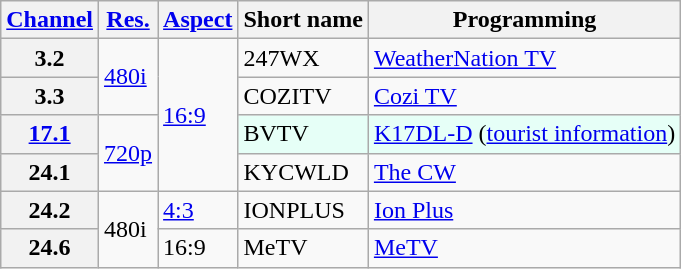<table class="wikitable">
<tr>
<th><a href='#'>Channel</a></th>
<th><a href='#'>Res.</a></th>
<th><a href='#'>Aspect</a></th>
<th>Short name</th>
<th>Programming</th>
</tr>
<tr>
<th scope = "row">3.2</th>
<td rowspan=2><a href='#'>480i</a></td>
<td rowspan=4><a href='#'>16:9</a></td>
<td>247WX</td>
<td><a href='#'>WeatherNation TV</a></td>
</tr>
<tr>
<th scope = "row">3.3</th>
<td>COZITV</td>
<td><a href='#'>Cozi TV</a></td>
</tr>
<tr>
<th scope = "row"><a href='#'>17.1</a></th>
<td rowspan=2><a href='#'>720p</a></td>
<td style="background-color: #E6FFF7;">BVTV</td>
<td style="background-color: #E6FFF7;"><a href='#'>K17DL-D</a> (<a href='#'>tourist information</a>)</td>
</tr>
<tr>
<th scope = "row">24.1</th>
<td>KYCWLD</td>
<td><a href='#'>The CW</a></td>
</tr>
<tr>
<th scope = "row">24.2</th>
<td rowspan=2>480i</td>
<td><a href='#'>4:3</a></td>
<td>IONPLUS</td>
<td><a href='#'>Ion Plus</a></td>
</tr>
<tr>
<th scope = "row">24.6</th>
<td>16:9</td>
<td>MeTV</td>
<td><a href='#'>MeTV</a></td>
</tr>
</table>
